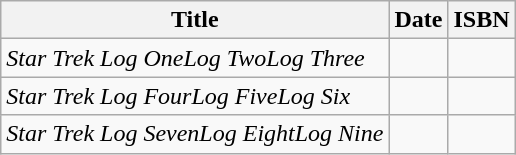<table class="wikitable">
<tr>
<th>Title</th>
<th>Date</th>
<th>ISBN</th>
</tr>
<tr>
<td><em>Star Trek Log OneLog TwoLog Three</em></td>
<td></td>
<td></td>
</tr>
<tr>
<td><em>Star Trek Log FourLog FiveLog Six</em></td>
<td></td>
<td></td>
</tr>
<tr>
<td><em>Star Trek Log SevenLog EightLog Nine</em></td>
<td></td>
<td></td>
</tr>
</table>
